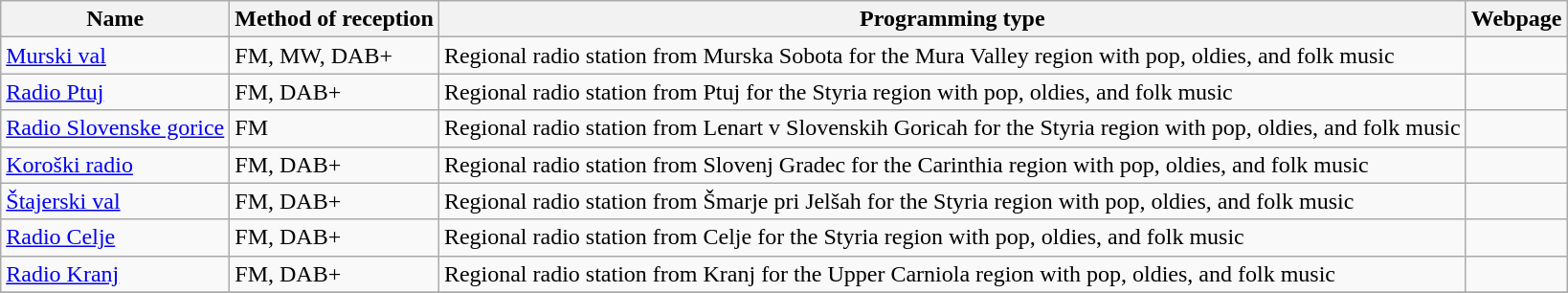<table class="wikitable">
<tr>
<th>Name</th>
<th>Method of reception</th>
<th>Programming type</th>
<th>Webpage</th>
</tr>
<tr>
<td><a href='#'>Murski val</a></td>
<td>FM, MW, DAB+</td>
<td>Regional radio station from Murska Sobota for the Mura Valley region with pop, oldies, and folk music</td>
<td></td>
</tr>
<tr>
<td><a href='#'>Radio Ptuj</a></td>
<td>FM, DAB+</td>
<td>Regional radio station from Ptuj for the Styria region with pop, oldies, and folk music</td>
<td></td>
</tr>
<tr>
<td><a href='#'>Radio Slovenske gorice</a></td>
<td>FM</td>
<td>Regional radio station from Lenart v Slovenskih Goricah for the Styria region with pop, oldies, and folk music</td>
<td></td>
</tr>
<tr>
<td><a href='#'>Koroški radio</a></td>
<td>FM, DAB+</td>
<td>Regional radio station from Slovenj Gradec for the Carinthia region with pop, oldies, and folk music</td>
<td></td>
</tr>
<tr>
<td><a href='#'>Štajerski val</a></td>
<td>FM, DAB+</td>
<td>Regional radio station from Šmarje pri Jelšah for the Styria region with pop, oldies, and folk music</td>
<td></td>
</tr>
<tr>
<td><a href='#'>Radio Celje</a></td>
<td>FM, DAB+</td>
<td>Regional radio station from Celje for the Styria region with pop, oldies, and folk music</td>
<td></td>
</tr>
<tr>
<td><a href='#'>Radio Kranj</a></td>
<td>FM, DAB+</td>
<td>Regional radio station from Kranj for the Upper Carniola region with pop, oldies, and folk music</td>
<td></td>
</tr>
<tr>
</tr>
</table>
